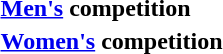<table>
<tr>
<td><strong><a href='#'>Men's</a> competition</strong></td>
<td><strong></strong><br></td>
<td><strong></strong><br></td>
<td><strong></strong><br></td>
</tr>
<tr>
<td><strong><a href='#'>Women's</a> competition</strong></td>
<td><strong></strong><br></td>
<td><strong></strong><br></td>
<td><strong></strong><br></td>
</tr>
</table>
